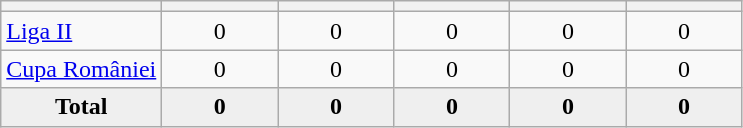<table class="wikitable" style="text-align: center;">
<tr>
<th></th>
<th style="width:70px;"></th>
<th style="width:70px;"></th>
<th style="width:70px;"></th>
<th style="width:70px;"></th>
<th style="width:70px;"></th>
</tr>
<tr>
<td align=left><a href='#'>Liga II</a></td>
<td>0</td>
<td>0</td>
<td>0</td>
<td>0</td>
<td>0</td>
</tr>
<tr>
<td align=left><a href='#'>Cupa României</a></td>
<td>0</td>
<td>0</td>
<td>0</td>
<td>0</td>
<td>0</td>
</tr>
<tr bgcolor="#EFEFEF">
<td><strong>Total</strong></td>
<td><strong>0</strong></td>
<td><strong>0</strong></td>
<td><strong>0</strong></td>
<td><strong>0</strong></td>
<td><strong>0</strong></td>
</tr>
</table>
